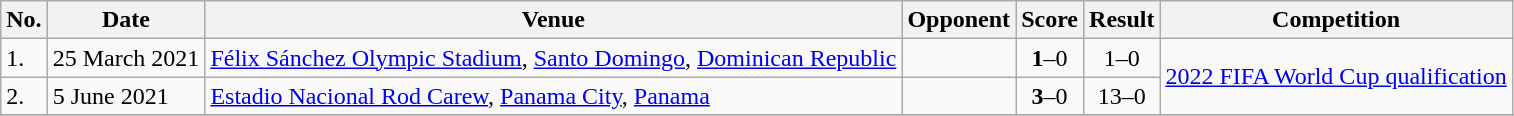<table class="wikitable">
<tr>
<th>No.</th>
<th>Date</th>
<th>Venue</th>
<th>Opponent</th>
<th>Score</th>
<th>Result</th>
<th>Competition</th>
</tr>
<tr>
<td>1.</td>
<td>25 March 2021</td>
<td><a href='#'>Félix Sánchez Olympic Stadium</a>, <a href='#'>Santo Domingo</a>, <a href='#'>Dominican Republic</a></td>
<td></td>
<td align=center><strong>1</strong>–0</td>
<td align=center>1–0</td>
<td rowspan=2><a href='#'>2022 FIFA World Cup qualification</a></td>
</tr>
<tr>
<td>2.</td>
<td>5 June 2021</td>
<td><a href='#'>Estadio Nacional Rod Carew</a>, <a href='#'>Panama City</a>, <a href='#'>Panama</a></td>
<td></td>
<td align=center><strong>3</strong>–0</td>
<td align=center>13–0</td>
</tr>
<tr>
</tr>
</table>
